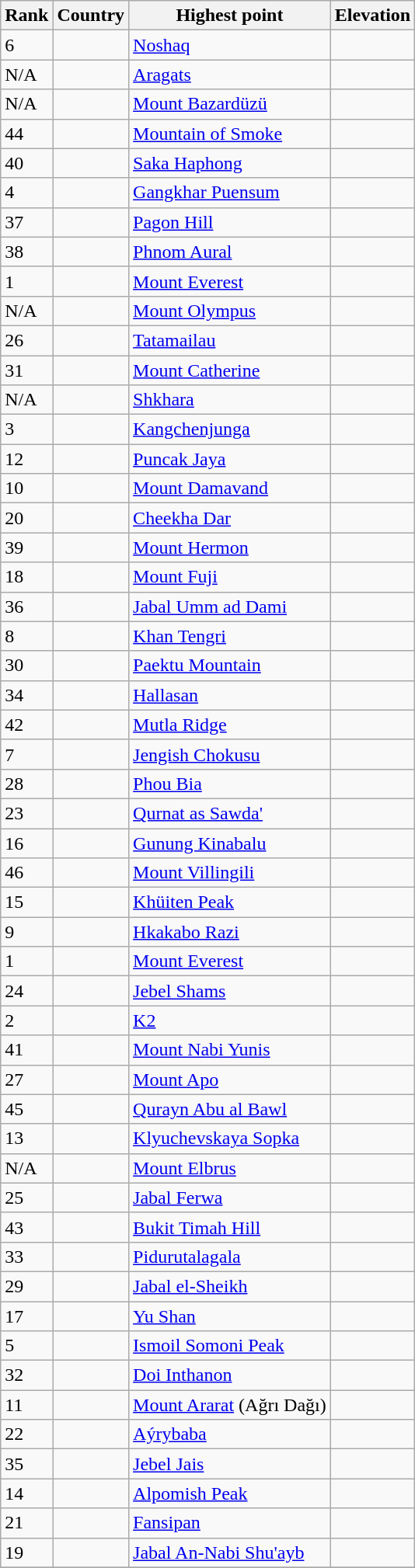<table class="wikitable sortable">
<tr>
<th scope"col">Rank</th>
<th scope"col">Country</th>
<th scope"col">Highest point</th>
<th scope"col" data-sort-type="number">Elevation</th>
</tr>
<tr>
<td>6</td>
<td></td>
<td><a href='#'>Noshaq</a></td>
<td></td>
</tr>
<tr>
<td>N/A</td>
<td></td>
<td><a href='#'>Aragats</a></td>
<td></td>
</tr>
<tr>
<td>N/A</td>
<td></td>
<td><a href='#'>Mount Bazardüzü</a></td>
<td></td>
</tr>
<tr>
<td>44</td>
<td></td>
<td><a href='#'>Mountain of Smoke</a></td>
<td></td>
</tr>
<tr>
<td>40</td>
<td></td>
<td><a href='#'>Saka Haphong</a></td>
<td></td>
</tr>
<tr>
<td>4</td>
<td></td>
<td><a href='#'>Gangkhar Puensum</a></td>
<td></td>
</tr>
<tr>
<td>37</td>
<td></td>
<td><a href='#'>Pagon Hill</a></td>
<td></td>
</tr>
<tr>
<td>38</td>
<td></td>
<td><a href='#'>Phnom Aural</a></td>
<td></td>
</tr>
<tr>
<td>1</td>
<td></td>
<td><a href='#'>Mount Everest</a></td>
<td></td>
</tr>
<tr>
<td>N/A</td>
<td></td>
<td><a href='#'>Mount Olympus</a></td>
<td></td>
</tr>
<tr>
<td>26</td>
<td></td>
<td><a href='#'>Tatamailau</a></td>
<td></td>
</tr>
<tr>
<td>31</td>
<td></td>
<td><a href='#'>Mount Catherine</a></td>
<td></td>
</tr>
<tr>
<td>N/A</td>
<td></td>
<td><a href='#'>Shkhara</a></td>
<td></td>
</tr>
<tr>
<td>3</td>
<td></td>
<td><a href='#'>Kangchenjunga</a></td>
<td></td>
</tr>
<tr>
<td>12</td>
<td></td>
<td><a href='#'>Puncak Jaya</a></td>
<td></td>
</tr>
<tr>
<td>10</td>
<td></td>
<td><a href='#'>Mount Damavand</a></td>
<td></td>
</tr>
<tr>
<td>20</td>
<td></td>
<td><a href='#'>Cheekha Dar</a></td>
<td></td>
</tr>
<tr>
<td>39</td>
<td></td>
<td><a href='#'>Mount Hermon</a></td>
<td></td>
</tr>
<tr>
<td>18</td>
<td></td>
<td><a href='#'>Mount Fuji</a></td>
<td></td>
</tr>
<tr>
<td>36</td>
<td></td>
<td><a href='#'>Jabal Umm ad Dami</a></td>
<td></td>
</tr>
<tr>
<td>8</td>
<td></td>
<td><a href='#'>Khan Tengri</a></td>
<td></td>
</tr>
<tr>
<td>30</td>
<td></td>
<td><a href='#'>Paektu Mountain</a></td>
<td></td>
</tr>
<tr>
<td>34</td>
<td></td>
<td><a href='#'>Hallasan</a></td>
<td></td>
</tr>
<tr>
<td>42</td>
<td></td>
<td><a href='#'>Mutla Ridge</a></td>
<td></td>
</tr>
<tr>
<td>7</td>
<td></td>
<td><a href='#'>Jengish Chokusu</a></td>
<td></td>
</tr>
<tr>
<td>28</td>
<td></td>
<td><a href='#'>Phou Bia</a></td>
<td></td>
</tr>
<tr>
<td>23</td>
<td></td>
<td><a href='#'>Qurnat as Sawda'</a></td>
<td></td>
</tr>
<tr>
<td>16</td>
<td></td>
<td><a href='#'>Gunung Kinabalu</a></td>
<td></td>
</tr>
<tr>
<td>46</td>
<td></td>
<td><a href='#'>Mount Villingili</a></td>
<td></td>
</tr>
<tr>
<td>15</td>
<td></td>
<td><a href='#'>Khüiten Peak</a></td>
<td></td>
</tr>
<tr>
<td>9</td>
<td></td>
<td><a href='#'>Hkakabo Razi</a></td>
<td></td>
</tr>
<tr>
<td>1</td>
<td></td>
<td><a href='#'>Mount Everest</a></td>
<td></td>
</tr>
<tr>
<td>24</td>
<td></td>
<td><a href='#'>Jebel Shams</a></td>
<td></td>
</tr>
<tr>
<td>2</td>
<td></td>
<td><a href='#'>K2</a></td>
<td></td>
</tr>
<tr>
<td>41</td>
<td><em></em></td>
<td><a href='#'>Mount Nabi Yunis</a></td>
<td></td>
</tr>
<tr>
<td>27</td>
<td></td>
<td><a href='#'>Mount Apo</a></td>
<td></td>
</tr>
<tr>
<td>45</td>
<td></td>
<td><a href='#'>Qurayn Abu al Bawl</a></td>
<td></td>
</tr>
<tr>
<td>13</td>
<td></td>
<td align="left"><a href='#'>Klyuchevskaya Sopka</a></td>
<td></td>
</tr>
<tr>
<td>N/A</td>
<td></td>
<td><a href='#'>Mount Elbrus</a></td>
<td></td>
</tr>
<tr>
<td>25</td>
<td></td>
<td><a href='#'>Jabal Ferwa</a></td>
<td></td>
</tr>
<tr>
<td>43</td>
<td></td>
<td><a href='#'>Bukit Timah Hill</a></td>
<td></td>
</tr>
<tr>
<td>33</td>
<td></td>
<td><a href='#'>Pidurutalagala</a></td>
<td></td>
</tr>
<tr>
<td>29</td>
<td></td>
<td><a href='#'>Jabal el-Sheikh</a></td>
<td></td>
</tr>
<tr>
<td>17</td>
<td></td>
<td><a href='#'>Yu Shan</a></td>
<td></td>
</tr>
<tr>
<td>5</td>
<td></td>
<td><a href='#'>Ismoil Somoni Peak</a></td>
<td></td>
</tr>
<tr>
<td>32</td>
<td></td>
<td><a href='#'>Doi Inthanon</a></td>
<td></td>
</tr>
<tr>
<td>11</td>
<td></td>
<td><a href='#'>Mount Ararat</a> (Ağrı Dağı)</td>
<td></td>
</tr>
<tr>
<td>22</td>
<td></td>
<td><a href='#'>Aýrybaba</a></td>
<td></td>
</tr>
<tr>
<td>35</td>
<td></td>
<td><a href='#'>Jebel Jais</a></td>
<td></td>
</tr>
<tr>
<td>14</td>
<td></td>
<td><a href='#'>Alpomish Peak</a></td>
<td></td>
</tr>
<tr>
<td>21</td>
<td></td>
<td><a href='#'>Fansipan</a></td>
<td></td>
</tr>
<tr>
<td>19</td>
<td></td>
<td><a href='#'>Jabal An-Nabi Shu'ayb</a></td>
<td></td>
</tr>
<tr>
</tr>
</table>
